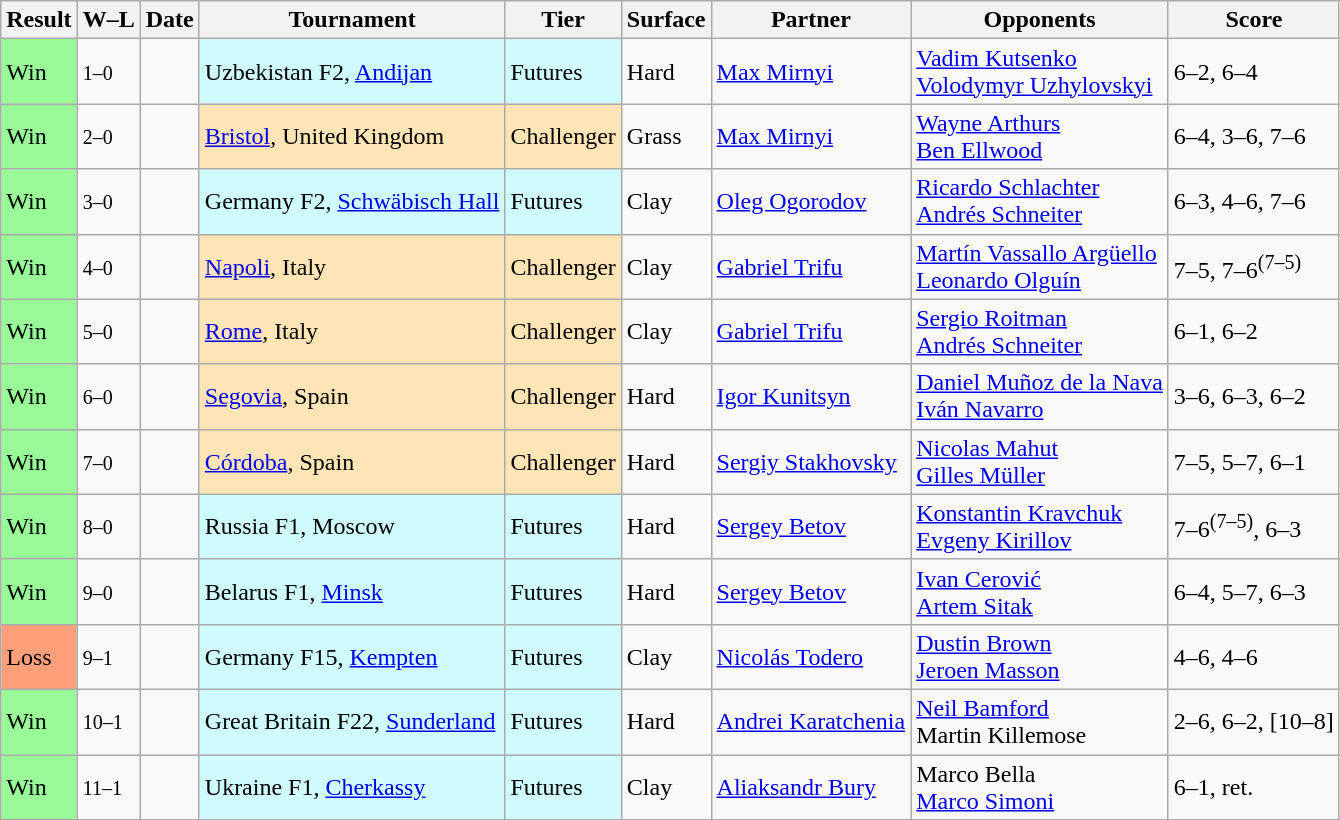<table class="sortable wikitable">
<tr>
<th>Result</th>
<th class=unsortable>W–L</th>
<th>Date</th>
<th>Tournament</th>
<th>Tier</th>
<th>Surface</th>
<th>Partner</th>
<th>Opponents</th>
<th class=unsortable>Score</th>
</tr>
<tr>
<td bgcolor=98FB98>Win</td>
<td><small>1–0</small></td>
<td></td>
<td style="background:#cffcff;">Uzbekistan F2, <a href='#'>Andijan</a></td>
<td style="background:#cffcff;">Futures</td>
<td>Hard</td>
<td> <a href='#'>Max Mirnyi</a></td>
<td> <a href='#'>Vadim Kutsenko</a> <br>  <a href='#'>Volodymyr Uzhylovskyi</a></td>
<td>6–2, 6–4</td>
</tr>
<tr>
<td bgcolor=98FB98>Win</td>
<td><small>2–0</small></td>
<td></td>
<td style="background:moccasin;"><a href='#'>Bristol</a>, United Kingdom</td>
<td style="background:moccasin;">Challenger</td>
<td>Grass</td>
<td> <a href='#'>Max Mirnyi</a></td>
<td> <a href='#'>Wayne Arthurs</a> <br>  <a href='#'>Ben Ellwood</a></td>
<td>6–4, 3–6, 7–6</td>
</tr>
<tr>
<td bgcolor=98FB98>Win</td>
<td><small>3–0</small></td>
<td></td>
<td style="background:#cffcff;">Germany F2, <a href='#'>Schwäbisch Hall</a></td>
<td style="background:#cffcff;">Futures</td>
<td>Clay</td>
<td> <a href='#'>Oleg Ogorodov</a></td>
<td> <a href='#'>Ricardo Schlachter</a> <br>  <a href='#'>Andrés Schneiter</a></td>
<td>6–3, 4–6, 7–6</td>
</tr>
<tr>
<td bgcolor=98FB98>Win</td>
<td><small>4–0</small></td>
<td></td>
<td style="background:moccasin;"><a href='#'>Napoli</a>, Italy</td>
<td style="background:moccasin;">Challenger</td>
<td>Clay</td>
<td> <a href='#'>Gabriel Trifu</a></td>
<td> <a href='#'>Martín Vassallo Argüello</a> <br>  <a href='#'>Leonardo Olguín</a></td>
<td>7–5, 7–6<sup>(7–5)</sup></td>
</tr>
<tr>
<td bgcolor=98FB98>Win</td>
<td><small>5–0</small></td>
<td></td>
<td style="background:moccasin;"><a href='#'>Rome</a>, Italy</td>
<td style="background:moccasin;">Challenger</td>
<td>Clay</td>
<td> <a href='#'>Gabriel Trifu</a></td>
<td> <a href='#'>Sergio Roitman</a> <br>  <a href='#'>Andrés Schneiter</a></td>
<td>6–1, 6–2</td>
</tr>
<tr>
<td bgcolor=98FB98>Win</td>
<td><small>6–0</small></td>
<td></td>
<td style="background:moccasin;"><a href='#'>Segovia</a>, Spain</td>
<td style="background:moccasin;">Challenger</td>
<td>Hard</td>
<td> <a href='#'>Igor Kunitsyn</a></td>
<td> <a href='#'>Daniel Muñoz de la Nava</a> <br>  <a href='#'>Iván Navarro</a></td>
<td>3–6, 6–3, 6–2</td>
</tr>
<tr>
<td bgcolor=98FB98>Win</td>
<td><small>7–0</small></td>
<td></td>
<td style="background:moccasin;"><a href='#'>Córdoba</a>, Spain</td>
<td style="background:moccasin;">Challenger</td>
<td>Hard</td>
<td> <a href='#'>Sergiy Stakhovsky</a></td>
<td> <a href='#'>Nicolas Mahut</a> <br>  <a href='#'>Gilles Müller</a></td>
<td>7–5, 5–7, 6–1</td>
</tr>
<tr>
<td bgcolor=98FB98>Win</td>
<td><small>8–0</small></td>
<td></td>
<td style="background:#cffcff;">Russia F1, Moscow</td>
<td style="background:#cffcff;">Futures</td>
<td>Hard</td>
<td> <a href='#'>Sergey Betov</a></td>
<td> <a href='#'>Konstantin Kravchuk</a> <br>  <a href='#'>Evgeny Kirillov</a></td>
<td>7–6<sup>(7–5)</sup>, 6–3</td>
</tr>
<tr>
<td bgcolor=98FB98>Win</td>
<td><small>9–0</small></td>
<td></td>
<td style="background:#cffcff;">Belarus F1, <a href='#'>Minsk</a></td>
<td style="background:#cffcff;">Futures</td>
<td>Hard</td>
<td> <a href='#'>Sergey Betov</a></td>
<td> <a href='#'>Ivan Cerović</a> <br>  <a href='#'>Artem Sitak</a></td>
<td>6–4, 5–7, 6–3</td>
</tr>
<tr>
<td bgcolor="FFA07A">Loss</td>
<td><small>9–1</small></td>
<td></td>
<td style="background:#cffcff;">Germany F15, <a href='#'>Kempten</a></td>
<td style="background:#cffcff;">Futures</td>
<td>Clay</td>
<td> <a href='#'>Nicolás Todero</a></td>
<td> <a href='#'>Dustin Brown</a> <br>  <a href='#'>Jeroen Masson</a></td>
<td>4–6, 4–6</td>
</tr>
<tr>
<td bgcolor=98FB98>Win</td>
<td><small>10–1</small></td>
<td></td>
<td style="background:#cffcff;">Great Britain F22, <a href='#'>Sunderland</a></td>
<td style="background:#cffcff;">Futures</td>
<td>Hard</td>
<td> <a href='#'>Andrei Karatchenia</a></td>
<td> <a href='#'>Neil Bamford</a> <br>  Martin Killemose</td>
<td>2–6, 6–2, [10–8]</td>
</tr>
<tr>
<td bgcolor=98FB98>Win</td>
<td><small>11–1</small></td>
<td></td>
<td style="background:#cffcff;">Ukraine F1, <a href='#'>Cherkassy</a></td>
<td style="background:#cffcff;">Futures</td>
<td>Clay</td>
<td> <a href='#'>Aliaksandr Bury</a></td>
<td> Marco Bella <br>  <a href='#'>Marco Simoni</a></td>
<td>6–1, ret.</td>
</tr>
</table>
